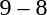<table style="text-align:center">
<tr>
<th width=200></th>
<th width=100></th>
<th width=200></th>
</tr>
<tr>
<td align=right><strong></strong></td>
<td>9 – 8</td>
<td align=left></td>
</tr>
</table>
